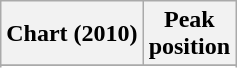<table class="wikitable sortable">
<tr>
<th>Chart (2010)</th>
<th>Peak<br>position</th>
</tr>
<tr>
</tr>
<tr>
</tr>
<tr>
</tr>
<tr>
</tr>
<tr>
</tr>
</table>
